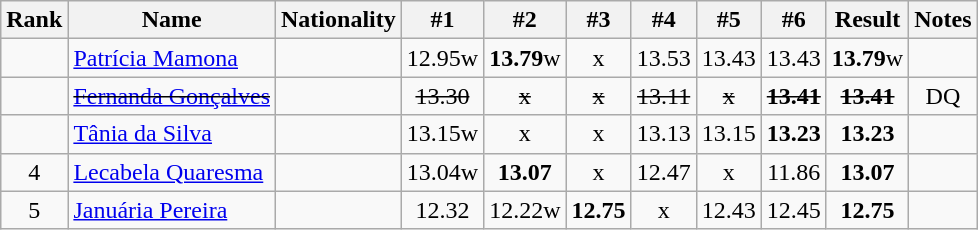<table class="wikitable sortable" style="text-align:center">
<tr>
<th>Rank</th>
<th>Name</th>
<th>Nationality</th>
<th>#1</th>
<th>#2</th>
<th>#3</th>
<th>#4</th>
<th>#5</th>
<th>#6</th>
<th>Result</th>
<th>Notes</th>
</tr>
<tr>
<td></td>
<td align=left><a href='#'>Patrícia Mamona</a></td>
<td align=left></td>
<td>12.95w</td>
<td><strong>13.79</strong>w</td>
<td>x</td>
<td>13.53</td>
<td>13.43</td>
<td>13.43</td>
<td><strong>13.79</strong>w</td>
<td></td>
</tr>
<tr>
<td><s> </s></td>
<td align=left><s><a href='#'>Fernanda Gonçalves</a> </s></td>
<td align=left><s></s></td>
<td><s>13.30 </s></td>
<td><s>x </s></td>
<td><s>x </s></td>
<td><s>13.11 </s></td>
<td><s>x </s></td>
<td><s><strong>13.41</strong> </s></td>
<td><s><strong>13.41</strong> </s></td>
<td>DQ</td>
</tr>
<tr>
<td></td>
<td align=left><a href='#'>Tânia da Silva</a></td>
<td align=left></td>
<td>13.15w</td>
<td>x</td>
<td>x</td>
<td>13.13</td>
<td>13.15</td>
<td><strong>13.23</strong></td>
<td><strong>13.23</strong></td>
<td></td>
</tr>
<tr>
<td>4</td>
<td align=left><a href='#'>Lecabela Quaresma</a></td>
<td align=left></td>
<td>13.04w</td>
<td><strong>13.07</strong></td>
<td>x</td>
<td>12.47</td>
<td>x</td>
<td>11.86</td>
<td><strong>13.07</strong></td>
<td></td>
</tr>
<tr>
<td>5</td>
<td align=left><a href='#'>Januária Pereira</a></td>
<td align=left></td>
<td>12.32</td>
<td>12.22w</td>
<td><strong>12.75</strong></td>
<td>x</td>
<td>12.43</td>
<td>12.45</td>
<td><strong>12.75</strong></td>
<td></td>
</tr>
</table>
